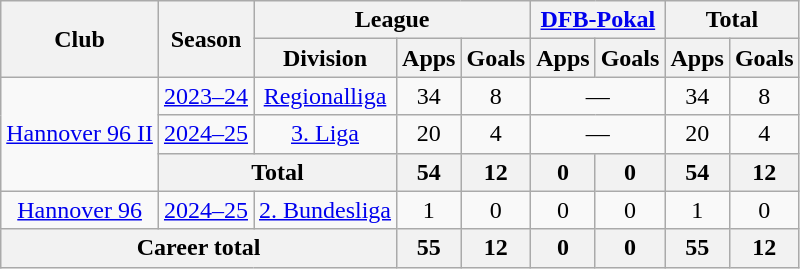<table class="wikitable" style="text-align:center">
<tr>
<th rowspan="2">Club</th>
<th rowspan="2">Season</th>
<th colspan="3">League</th>
<th colspan="2"><a href='#'>DFB-Pokal</a></th>
<th colspan="2">Total</th>
</tr>
<tr>
<th>Division</th>
<th>Apps</th>
<th>Goals</th>
<th>Apps</th>
<th>Goals</th>
<th>Apps</th>
<th>Goals</th>
</tr>
<tr>
<td rowspan="3"><a href='#'>Hannover 96 II</a></td>
<td><a href='#'>2023–24</a></td>
<td><a href='#'>Regionalliga</a></td>
<td>34</td>
<td>8</td>
<td colspan="2">—</td>
<td>34</td>
<td>8</td>
</tr>
<tr>
<td><a href='#'>2024–25</a></td>
<td><a href='#'>3. Liga</a></td>
<td>20</td>
<td>4</td>
<td colspan="2">—</td>
<td>20</td>
<td>4</td>
</tr>
<tr>
<th colspan="2">Total</th>
<th>54</th>
<th>12</th>
<th>0</th>
<th>0</th>
<th>54</th>
<th>12</th>
</tr>
<tr>
<td><a href='#'>Hannover 96</a></td>
<td><a href='#'>2024–25</a></td>
<td><a href='#'>2. Bundesliga</a></td>
<td>1</td>
<td>0</td>
<td>0</td>
<td>0</td>
<td>1</td>
<td>0</td>
</tr>
<tr>
<th colspan="3">Career total</th>
<th>55</th>
<th>12</th>
<th>0</th>
<th>0</th>
<th>55</th>
<th>12</th>
</tr>
</table>
